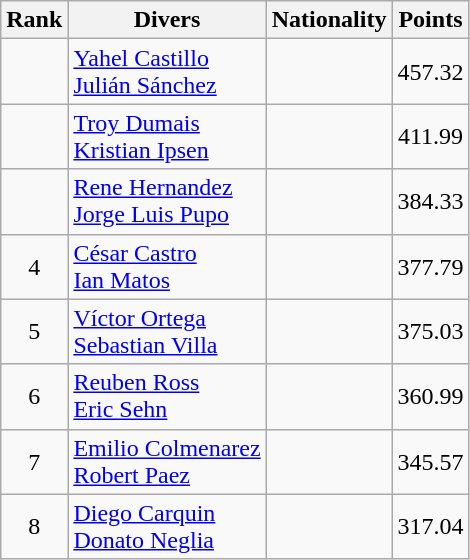<table class="wikitable" style="text-align:center">
<tr>
<th>Rank</th>
<th>Divers</th>
<th>Nationality</th>
<th>Points</th>
</tr>
<tr>
<td></td>
<td align=left><a href='#'>Yahel Castillo</a> <br> <a href='#'>Julián Sánchez</a></td>
<td align=left></td>
<td>457.32</td>
</tr>
<tr>
<td></td>
<td align=left><a href='#'>Troy Dumais</a> <br> <a href='#'>Kristian Ipsen</a></td>
<td align=left></td>
<td>411.99</td>
</tr>
<tr>
<td></td>
<td align=left><a href='#'>Rene Hernandez</a> <br> <a href='#'>Jorge Luis Pupo</a></td>
<td align=left></td>
<td>384.33</td>
</tr>
<tr>
<td>4</td>
<td align=left><a href='#'>César Castro</a> <br> <a href='#'>Ian Matos</a></td>
<td align=left></td>
<td>377.79</td>
</tr>
<tr>
<td>5</td>
<td align=left><a href='#'>Víctor Ortega</a> <br> <a href='#'>Sebastian Villa</a></td>
<td align=left></td>
<td>375.03</td>
</tr>
<tr>
<td>6</td>
<td align=left><a href='#'>Reuben Ross</a> <br> <a href='#'>Eric Sehn</a></td>
<td align=left></td>
<td>360.99</td>
</tr>
<tr>
<td>7</td>
<td align=left><a href='#'>Emilio Colmenarez</a> <br> <a href='#'>Robert Paez</a></td>
<td align=left></td>
<td>345.57</td>
</tr>
<tr>
<td>8</td>
<td align=left><a href='#'>Diego Carquin</a> <br> <a href='#'>Donato Neglia</a></td>
<td align=left></td>
<td>317.04</td>
</tr>
</table>
